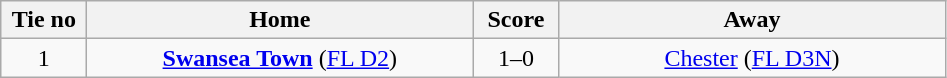<table class="wikitable" style="text-align:center">
<tr>
<th width=50>Tie no</th>
<th width=250>Home</th>
<th width=50>Score</th>
<th width=250>Away</th>
</tr>
<tr>
<td>1</td>
<td><strong><a href='#'>Swansea Town</a></strong> (<a href='#'>FL D2</a>)</td>
<td>1–0</td>
<td><a href='#'>Chester</a> (<a href='#'>FL D3N</a>)</td>
</tr>
</table>
